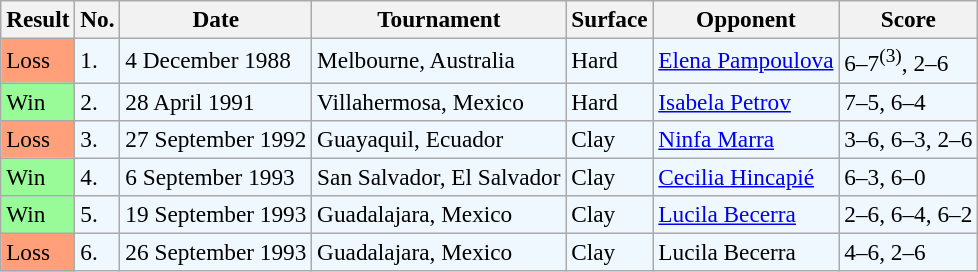<table class="sortable wikitable" style="font-size:97%;">
<tr>
<th>Result</th>
<th>No.</th>
<th>Date</th>
<th>Tournament</th>
<th>Surface</th>
<th>Opponent</th>
<th>Score</th>
</tr>
<tr bgcolor="#f0f8ff">
<td style="background:#ffa07a;">Loss</td>
<td>1.</td>
<td>4 December 1988</td>
<td>Melbourne, Australia</td>
<td>Hard</td>
<td> <a href='#'>Elena Pampoulova</a></td>
<td>6–7<sup>(3)</sup>, 2–6</td>
</tr>
<tr bgcolor="#f0f8ff">
<td style="background:#98fb98;">Win</td>
<td>2.</td>
<td>28 April 1991</td>
<td>Villahermosa, Mexico</td>
<td>Hard</td>
<td> <a href='#'>Isabela Petrov</a></td>
<td>7–5, 6–4</td>
</tr>
<tr bgcolor="#f0f8ff">
<td style="background:#ffa07a;">Loss</td>
<td>3.</td>
<td>27 September 1992</td>
<td>Guayaquil, Ecuador</td>
<td>Clay</td>
<td> <a href='#'>Ninfa Marra</a></td>
<td>3–6, 6–3, 2–6</td>
</tr>
<tr bgcolor="#f0f8ff">
<td style="background:#98fb98;">Win</td>
<td>4.</td>
<td>6 September 1993</td>
<td>San Salvador, El Salvador</td>
<td>Clay</td>
<td> <a href='#'>Cecilia Hincapié</a></td>
<td>6–3, 6–0</td>
</tr>
<tr bgcolor="#f0f8ff">
<td style="background:#98fb98;">Win</td>
<td>5.</td>
<td>19 September 1993</td>
<td>Guadalajara, Mexico</td>
<td>Clay</td>
<td> <a href='#'>Lucila Becerra</a></td>
<td>2–6, 6–4, 6–2</td>
</tr>
<tr bgcolor="#f0f8ff">
<td style="background:#ffa07a;">Loss</td>
<td>6.</td>
<td>26 September 1993</td>
<td>Guadalajara, Mexico</td>
<td>Clay</td>
<td> Lucila Becerra</td>
<td>4–6, 2–6</td>
</tr>
</table>
